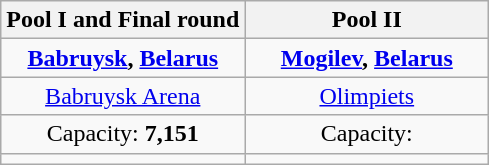<table class=wikitable style=text-align:center>
<tr>
<th width=50%>Pool I and Final round</th>
<th width=50%>Pool II</th>
</tr>
<tr>
<td><strong> <a href='#'>Babruysk</a>, <a href='#'>Belarus</a></strong></td>
<td><strong> <a href='#'>Mogilev</a>, <a href='#'>Belarus</a></strong></td>
</tr>
<tr>
<td><a href='#'>Babruysk Arena</a></td>
<td><a href='#'>Olimpiets</a></td>
</tr>
<tr>
<td>Capacity: <strong>7,151</strong></td>
<td>Capacity:</td>
</tr>
<tr>
<td></td>
<td></td>
</tr>
</table>
